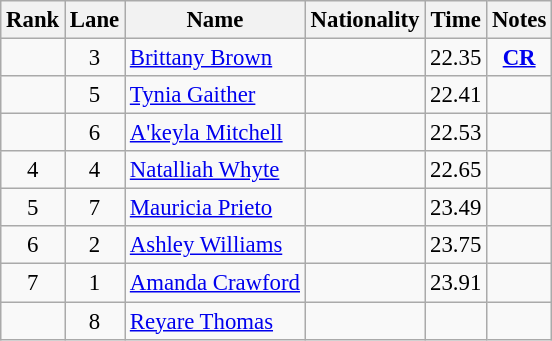<table class="wikitable sortable" style="text-align:center;font-size:95%">
<tr>
<th>Rank</th>
<th>Lane</th>
<th>Name</th>
<th>Nationality</th>
<th>Time</th>
<th>Notes</th>
</tr>
<tr>
<td></td>
<td>3</td>
<td align=left><a href='#'>Brittany Brown</a></td>
<td align=left></td>
<td>22.35</td>
<td><strong><a href='#'>CR</a></strong></td>
</tr>
<tr>
<td></td>
<td>5</td>
<td align=left><a href='#'>Tynia Gaither</a></td>
<td align=left></td>
<td>22.41</td>
<td></td>
</tr>
<tr>
<td></td>
<td>6</td>
<td align=left><a href='#'>A'keyla Mitchell</a></td>
<td align=left></td>
<td>22.53</td>
<td></td>
</tr>
<tr>
<td>4</td>
<td>4</td>
<td align=left><a href='#'>Natalliah Whyte</a></td>
<td align=left></td>
<td>22.65</td>
<td></td>
</tr>
<tr>
<td>5</td>
<td>7</td>
<td align=left><a href='#'>Mauricia Prieto</a></td>
<td align=left></td>
<td>23.49</td>
<td></td>
</tr>
<tr>
<td>6</td>
<td>2</td>
<td align=left><a href='#'>Ashley Williams</a></td>
<td align=left></td>
<td>23.75</td>
<td></td>
</tr>
<tr>
<td>7</td>
<td>1</td>
<td align=left><a href='#'>Amanda Crawford</a></td>
<td align=left></td>
<td>23.91</td>
<td></td>
</tr>
<tr>
<td></td>
<td>8</td>
<td align=left><a href='#'>Reyare Thomas</a></td>
<td align=left></td>
<td></td>
<td></td>
</tr>
</table>
